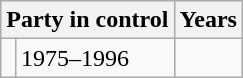<table class="wikitable">
<tr>
<th colspan="2">Party in control</th>
<th>Years</th>
</tr>
<tr>
<td></td>
<td>1975–1996</td>
</tr>
</table>
